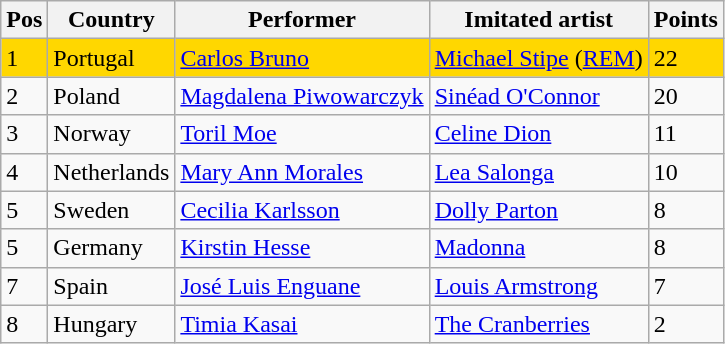<table class="wikitable">
<tr>
<th>Pos</th>
<th>Country</th>
<th>Performer</th>
<th>Imitated artist</th>
<th>Points</th>
</tr>
<tr bgcolor=gold>
<td>1</td>
<td>Portugal</td>
<td><a href='#'>Carlos Bruno</a></td>
<td><a href='#'>Michael Stipe</a> (<a href='#'>REM</a>)</td>
<td>22</td>
</tr>
<tr>
<td>2</td>
<td>Poland</td>
<td><a href='#'>Magdalena Piwowarczyk</a></td>
<td><a href='#'>Sinéad O'Connor</a></td>
<td>20</td>
</tr>
<tr>
<td>3</td>
<td>Norway</td>
<td><a href='#'>Toril Moe</a></td>
<td><a href='#'>Celine Dion</a></td>
<td>11</td>
</tr>
<tr>
<td>4</td>
<td>Netherlands</td>
<td><a href='#'>Mary Ann Morales</a></td>
<td><a href='#'>Lea Salonga</a></td>
<td>10</td>
</tr>
<tr>
<td>5</td>
<td>Sweden</td>
<td><a href='#'>Cecilia Karlsson</a></td>
<td><a href='#'>Dolly Parton</a></td>
<td>8</td>
</tr>
<tr>
<td>5</td>
<td>Germany</td>
<td><a href='#'>Kirstin Hesse</a></td>
<td><a href='#'>Madonna</a></td>
<td>8</td>
</tr>
<tr>
<td>7</td>
<td>Spain</td>
<td><a href='#'>José Luis Enguane</a></td>
<td><a href='#'>Louis Armstrong</a></td>
<td>7</td>
</tr>
<tr>
<td>8</td>
<td>Hungary</td>
<td><a href='#'>Timia Kasai</a></td>
<td><a href='#'>The Cranberries</a></td>
<td>2</td>
</tr>
</table>
